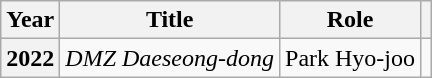<table class="wikitable plainrowheaders">
<tr>
<th scope="col">Year</th>
<th scope="col">Title</th>
<th scope="col">Role</th>
<th scope="col" class="unsortable"></th>
</tr>
<tr>
<th scope="row">2022</th>
<td><em>DMZ Daeseong-dong</em></td>
<td>Park Hyo-joo</td>
<td style="text-align:center"></td>
</tr>
</table>
